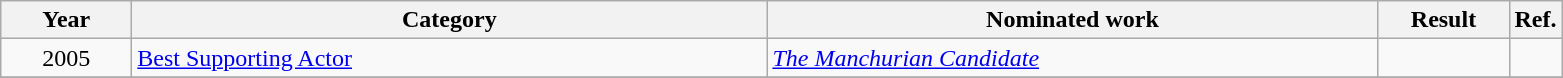<table class=wikitable>
<tr>
<th scope="col" style="width:5em;">Year</th>
<th scope="col" style="width:26em;">Category</th>
<th scope="col" style="width:25em;">Nominated work</th>
<th scope="col" style="width:5em;">Result</th>
<th>Ref.</th>
</tr>
<tr>
<td style="text-align:center;">2005</td>
<td><a href='#'>Best Supporting Actor</a></td>
<td><em><a href='#'>The Manchurian Candidate</a></em></td>
<td></td>
<td></td>
</tr>
<tr>
</tr>
</table>
